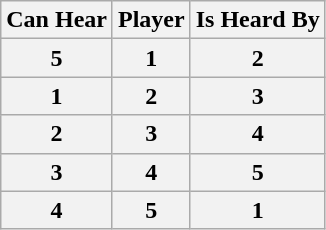<table class="wikitable">
<tr>
<th>Can Hear</th>
<th>Player</th>
<th>Is Heard By</th>
</tr>
<tr>
<th>5</th>
<th>1</th>
<th>2</th>
</tr>
<tr>
<th>1</th>
<th>2</th>
<th>3</th>
</tr>
<tr>
<th>2</th>
<th>3</th>
<th>4</th>
</tr>
<tr>
<th>3</th>
<th>4</th>
<th>5</th>
</tr>
<tr>
<th>4</th>
<th>5</th>
<th>1</th>
</tr>
</table>
